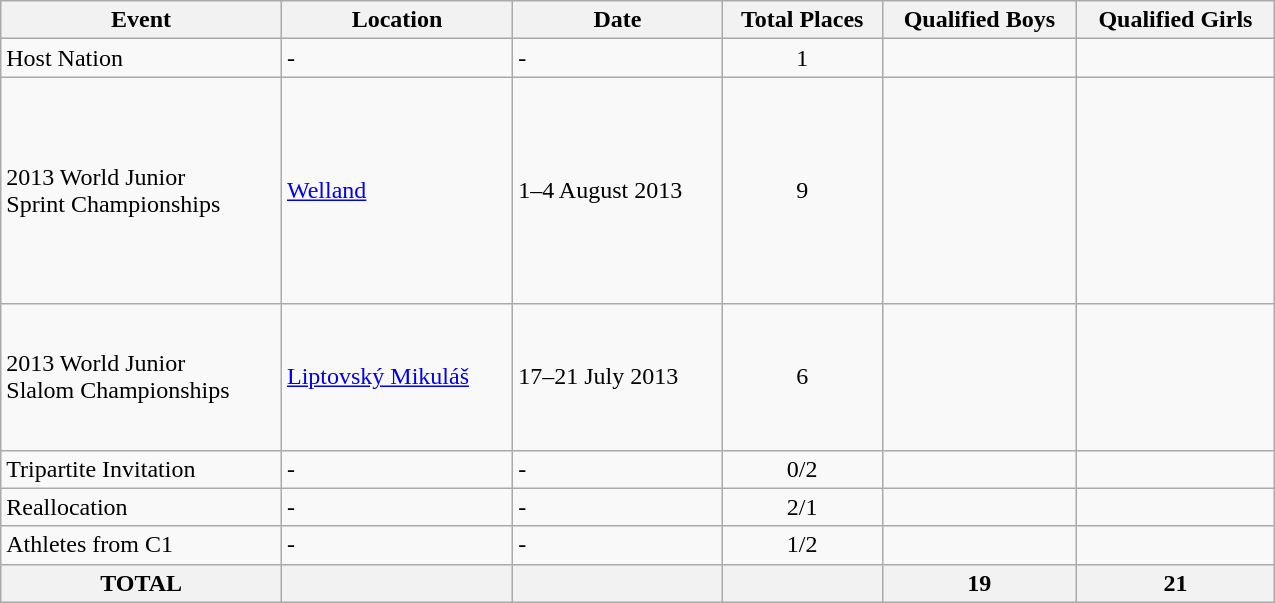<table class="wikitable"  width=850>
<tr>
<th>Event</th>
<th>Location</th>
<th>Date</th>
<th>Total Places</th>
<th>Qualified Boys</th>
<th>Qualified Girls</th>
</tr>
<tr>
<td>Host Nation</td>
<td>-</td>
<td>-</td>
<td align="center">1</td>
<td></td>
<td></td>
</tr>
<tr>
<td>2013 World Junior<br>Sprint Championships</td>
<td> <a href='#'>Welland</a></td>
<td>1–4 August 2013</td>
<td align="center">9</td>
<td><br><br><br><br><br><br><br><br></td>
<td><br><br><br><br><br><br><br><br></td>
</tr>
<tr>
<td>2013 World Junior<br>Slalom Championships</td>
<td> <a href='#'>Liptovský Mikuláš</a></td>
<td>17–21 July 2013</td>
<td align="center">6</td>
<td><br><br><br><br><br></td>
<td><br><br><br><br><br></td>
</tr>
<tr>
<td>Tripartite Invitation</td>
<td>-</td>
<td>-</td>
<td align="center">0/2</td>
<td></td>
<td><br></td>
</tr>
<tr>
<td>Reallocation</td>
<td>-</td>
<td>-</td>
<td align="center">2/1</td>
<td><br></td>
<td valign=top></td>
</tr>
<tr>
<td>Athletes from C1</td>
<td>-</td>
<td>-</td>
<td align="center">1/2</td>
<td valign=top></td>
<td><br></td>
</tr>
<tr>
<th>TOTAL</th>
<th></th>
<th></th>
<th></th>
<th>19</th>
<th>21</th>
</tr>
</table>
